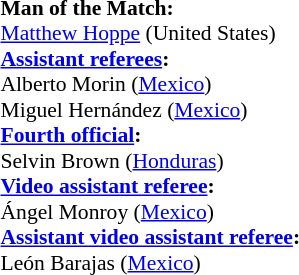<table width=50% style="font-size:90%">
<tr>
<td><br><strong>Man of the Match:</strong>
<br><a href='#'>Matthew Hoppe</a> (United States)<br><strong><a href='#'>Assistant referees</a>:</strong>
<br>Alberto Morin (<a href='#'>Mexico</a>)
<br>Miguel Hernández (<a href='#'>Mexico</a>)
<br><strong><a href='#'>Fourth official</a>:</strong>
<br>Selvin Brown (<a href='#'>Honduras</a>)
<br><strong><a href='#'>Video assistant referee</a>:</strong>
<br>Ángel Monroy (<a href='#'>Mexico</a>)
<br><strong><a href='#'>Assistant video assistant referee</a>:</strong>
<br>León Barajas (<a href='#'>Mexico</a>)</td>
</tr>
</table>
